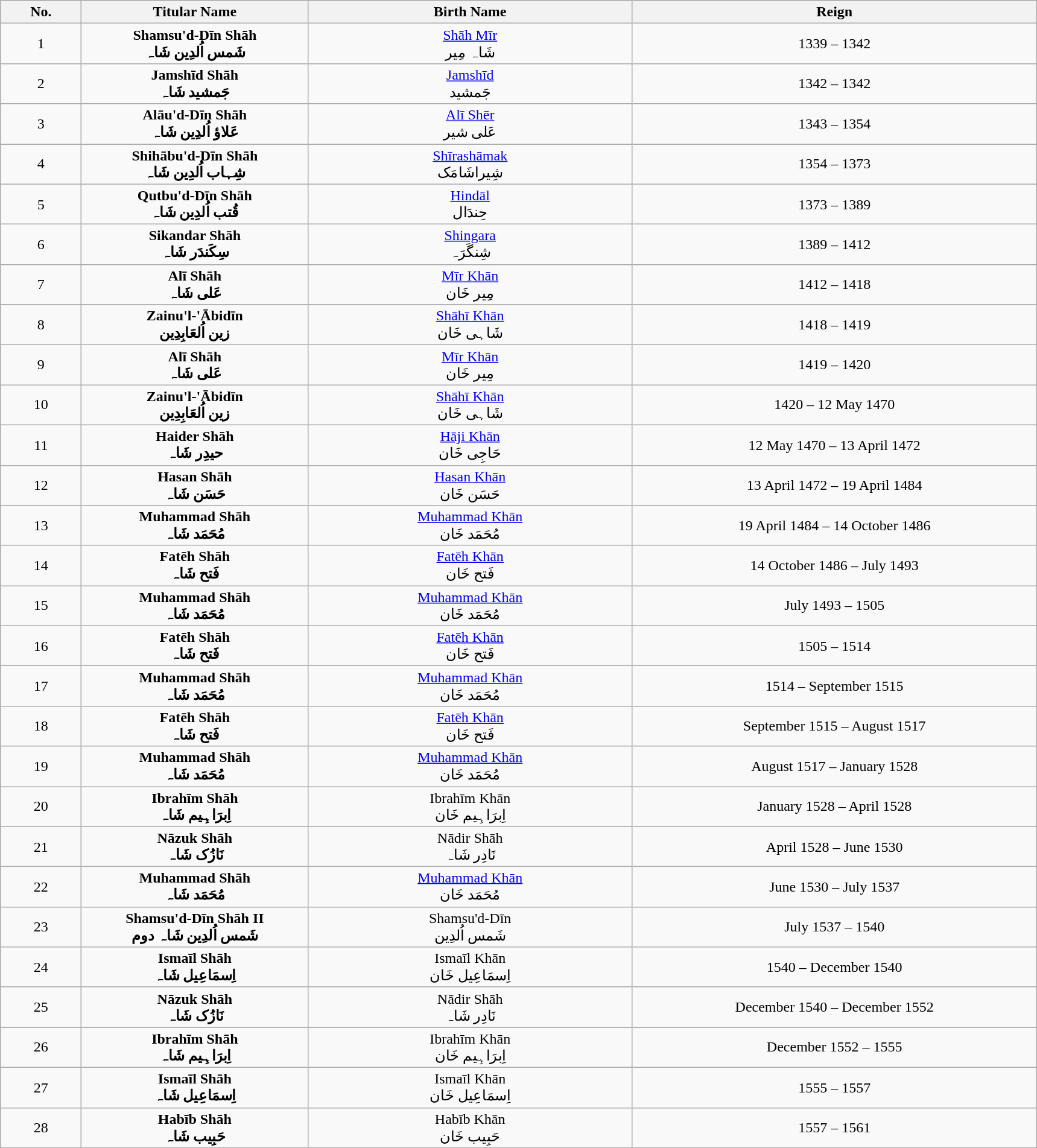<table class="wikitable">
<tr>
<th style="width:5%;">No.</th>
<th style="width:14%;">Titular Name</th>
<th style="width:20%;">Birth Name</th>
<th style="width:25%;">Reign</th>
</tr>
<tr>
<td style="text-align:center;">1</td>
<td style="text-align:center;"><strong>Shamsu'd-Dīn Shāh<br>شَمس اُلدِین شَاہ</strong></td>
<td style="text-align:center;"><a href='#'>Shāh Mīr</a><br>شَاہ مِیر</td>
<td style="text-align:center;">1339 – 1342</td>
</tr>
<tr>
<td style="text-align:center;">2</td>
<td style="text-align:center;"><strong>Jamshīd Shāh<br>جَمشید شَاہ</strong></td>
<td style="text-align:center;"><a href='#'>Jamshīd</a><br>جَمشید</td>
<td style="text-align:center;">1342 – 1342</td>
</tr>
<tr>
<td style="text-align:center;">3</td>
<td style="text-align:center;"><strong>Alāu'd-Dīn Shāh<br>عَلاؤ اُلدِین شَاہ</strong></td>
<td style="text-align:center;"><a href='#'>Alī Shēr</a><br>عَلی شیر</td>
<td style="text-align:center;">1343 – 1354</td>
</tr>
<tr>
<td style="text-align:center;">4</td>
<td style="text-align:center;"><strong>Shihābu'd-Dīn Shāh<br>شِہاب اُلدِین شَاہ</strong></td>
<td style="text-align:center;"><a href='#'>Shīrashāmak</a><br>شِیراشَامَک</td>
<td style="text-align:center;">1354 – 1373</td>
</tr>
<tr>
<td style="text-align:center;">5</td>
<td style="text-align:center;"><strong>Qutbu'd-Dīn Shāh<br>قُتب اُلدِین شَاہ</strong></td>
<td style="text-align:center;"><a href='#'>Hindāl</a><br>حِندَال</td>
<td style="text-align:center;">1373 – 1389</td>
</tr>
<tr>
<td style="text-align:center;">6</td>
<td style="text-align:center;"><strong>Sikandar Shāh<br>سِکَندَر شَاہ</strong></td>
<td style="text-align:center;"><a href='#'>Shingara</a><br>شِنگَرَہ</td>
<td style="text-align:center;">1389 – 1412</td>
</tr>
<tr>
<td style="text-align:center;">7</td>
<td style="text-align:center;"><strong>Alī Shāh<br>عَلی شَاہ</strong></td>
<td style="text-align:center;"><a href='#'>Mīr Khān</a><br>مِیر خَان</td>
<td style="text-align:center;">1412 – 1418</td>
</tr>
<tr>
<td style="text-align:center;">8</td>
<td style="text-align:center;"><strong>Zainu'l-'Ābidīn<br>زین اُلعَابِدِین</strong></td>
<td style="text-align:center;"><a href='#'>Shāhī Khān</a><br>شَاہی خَان</td>
<td style="text-align:center;">1418 – 1419</td>
</tr>
<tr>
<td style="text-align:center;">9</td>
<td style="text-align:center;"><strong>Alī Shāh<br>عَلی شَاہ</strong></td>
<td style="text-align:center;"><a href='#'>Mīr Khān</a><br>مِیر خَان</td>
<td style="text-align:center;">1419 – 1420</td>
</tr>
<tr>
<td style="text-align:center;">10</td>
<td style="text-align:center;"><strong>Zainu'l-'Ābidīn<br>زین اُلعَابِدِین</strong></td>
<td style="text-align:center;"><a href='#'>Shāhī Khān</a><br>شَاہی خَان</td>
<td style="text-align:center;">1420 – 12  May 1470</td>
</tr>
<tr>
<td style="text-align:center;">11</td>
<td style="text-align:center;"><strong>Haider Shāh<br>حیدِر شَاہ</strong></td>
<td style="text-align:center;"><a href='#'>Hāji Khān</a><br>حَاجِی خَان</td>
<td style="text-align:center;">12 May 1470 – 13 April 1472</td>
</tr>
<tr>
<td style="text-align:center;">12</td>
<td style="text-align:center;"><strong>Hasan Shāh<br>حَسَن شَاہ</strong></td>
<td style="text-align:center;"><a href='#'>Hasan Khān</a><br>حَسَن خَان</td>
<td style="text-align:center;">13 April 1472 – 19 April 1484</td>
</tr>
<tr>
<td style="text-align:center;">13</td>
<td style="text-align:center;"><strong>Muhammad Shāh<br>مُحَمَد شَاہ</strong></td>
<td style="text-align:center;"><a href='#'>Muhammad Khān</a><br>مُحَمَد خَان</td>
<td style="text-align:center;">19 April 1484 – 14 October  1486</td>
</tr>
<tr>
<td style="text-align:center;">14</td>
<td style="text-align:center;"><strong>Fatēh Shāh<br>فَتح شَاہ</strong></td>
<td style="text-align:center;"><a href='#'>Fatēh Khān</a><br>فَتح خَان</td>
<td style="text-align:center;">14 October 1486 – July 1493</td>
</tr>
<tr>
<td style="text-align:center;">15</td>
<td style="text-align:center;"><strong>Muhammad Shāh<br>مُحَمَد شَاہ</strong></td>
<td style="text-align:center;"><a href='#'>Muhammad Khān</a><br>مُحَمَد خَان</td>
<td style="text-align:center;">July 1493 – 1505</td>
</tr>
<tr>
<td style="text-align:center;">16</td>
<td style="text-align:center;"><strong>Fatēh Shāh<br>فَتح شَاہ</strong></td>
<td style="text-align:center;"><a href='#'>Fatēh Khān</a><br>فَتح خَان</td>
<td style="text-align:center;">1505 – 1514</td>
</tr>
<tr>
<td style="text-align:center;">17</td>
<td style="text-align:center;"><strong>Muhammad Shāh<br>مُحَمَد شَاہ</strong></td>
<td style="text-align:center;"><a href='#'>Muhammad Khān</a><br>مُحَمَد خَان</td>
<td style="text-align:center;">1514 – September 1515</td>
</tr>
<tr>
<td style="text-align:center;">18</td>
<td style="text-align:center;"><strong>Fatēh Shāh<br>فَتح شَاہ</strong></td>
<td style="text-align:center;"><a href='#'>Fatēh Khān</a><br>فَتح خَان</td>
<td style="text-align:center;">September 1515 – August 1517</td>
</tr>
<tr>
<td style="text-align:center;">19</td>
<td style="text-align:center;"><strong>Muhammad Shāh<br>مُحَمَد شَاہ</strong></td>
<td style="text-align:center;"><a href='#'>Muhammad Khān</a><br>مُحَمَد خَان</td>
<td style="text-align:center;">August 1517 – January 1528</td>
</tr>
<tr>
<td style="text-align:center;">20</td>
<td style="text-align:center;"><strong>Ibrahīm Shāh<br>اِبرَاہِیم شَاہ</strong></td>
<td style="text-align:center;">Ibrahīm Khān<br>اِبرَاہِیم خَان</td>
<td style="text-align:center;">January 1528 – April 1528</td>
</tr>
<tr>
<td style="text-align:center;">21</td>
<td style="text-align:center;"><strong>Nāzuk Shāh<br>نَازُک شَاہ</strong></td>
<td style="text-align:center;">Nādir Shāh<br>نَادِر شَاہ</td>
<td style="text-align:center;">April 1528 – June 1530</td>
</tr>
<tr>
<td style="text-align:center;">22</td>
<td style="text-align:center;"><strong>Muhammad Shāh<br>مُحَمَد شَاہ</strong></td>
<td style="text-align:center;"><a href='#'>Muhammad Khān</a><br>مُحَمَد خَان</td>
<td style="text-align:center;">June 1530 – July 1537</td>
</tr>
<tr>
<td style="text-align:center;">23</td>
<td style="text-align:center;"><strong>Shamsu'd-Dīn Shāh II<br>شَمس اُلدِین شَاہ دوم</strong></td>
<td style="text-align:center;">Shamsu'd-Dīn<br>شَمس اُلدِین</td>
<td style="text-align:center;">July 1537 – 1540</td>
</tr>
<tr>
<td style="text-align:center;">24</td>
<td style="text-align:center;"><strong>Ismaīl Shāh<br>اِسمَاعِیل شَاہ</strong></td>
<td style="text-align:center;">Ismaīl Khān<br>اِسمَاعِیل خَان</td>
<td style="text-align:center;">1540 – December 1540</td>
</tr>
<tr>
<td style="text-align:center;">25</td>
<td style="text-align:center;"><strong>Nāzuk Shāh<br>نَازُک شَاہ</strong></td>
<td style="text-align:center;">Nādir Shāh<br>نَادِر شَاہ</td>
<td style="text-align:center;">December 1540 – December 1552</td>
</tr>
<tr>
<td style="text-align:center;">26</td>
<td style="text-align:center;"><strong>Ibrahīm Shāh<br>اِبرَاہِیم شَاہ</strong></td>
<td style="text-align:center;">Ibrahīm Khān<br>اِبرَاہِیم خَان</td>
<td style="text-align:center;">December 1552 – 1555</td>
</tr>
<tr>
<td style="text-align:center;">27</td>
<td style="text-align:center;"><strong>Ismaīl Shāh<br>اِسمَاعِیل شَاہ</strong></td>
<td style="text-align:center;">Ismaīl Khān<br>اِسمَاعِیل خَان</td>
<td style="text-align:center;">1555 – 1557</td>
</tr>
<tr>
<td style="text-align:center;">28</td>
<td style="text-align:center;"><strong>Habīb Shāh<br>حَبِیب شَاہ</strong></td>
<td style="text-align:center;">Habīb Khān<br>حَبِیب خَان</td>
<td style="text-align:center;">1557 – 1561</td>
</tr>
<tr>
</tr>
</table>
